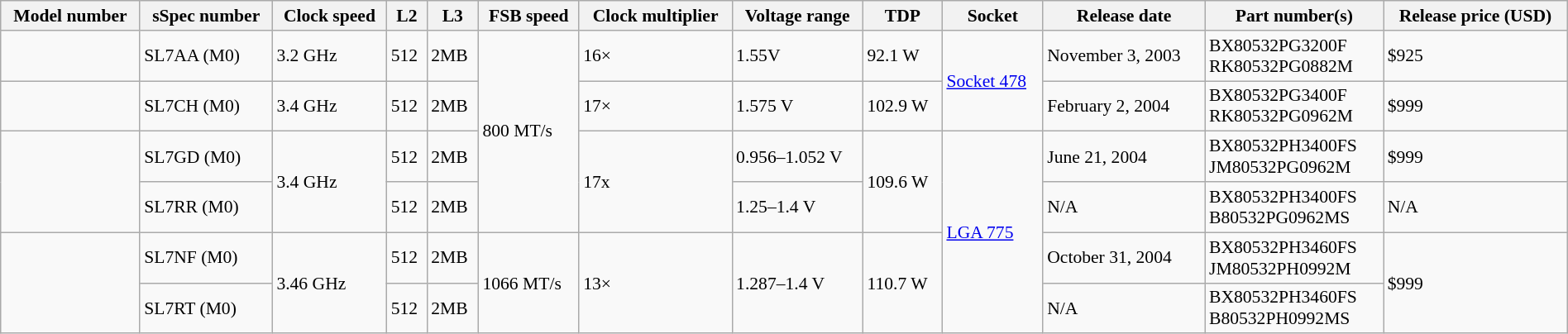<table class="wikitable" style="font-size:90%;" width=100%>
<tr>
<th>Model number</th>
<th>sSpec number</th>
<th>Clock speed</th>
<th>L2</th>
<th>L3</th>
<th>FSB speed</th>
<th>Clock multiplier</th>
<th>Voltage range</th>
<th>TDP</th>
<th>Socket</th>
<th>Release date</th>
<th>Part number(s)</th>
<th>Release price (USD)</th>
</tr>
<tr>
<td></td>
<td>SL7AA (M0)</td>
<td>3.2 GHz</td>
<td>512</td>
<td>2MB</td>
<td rowspan="4">800 MT/s</td>
<td>16×</td>
<td>1.55V</td>
<td>92.1 W</td>
<td rowspan="2"><a href='#'>Socket 478</a></td>
<td>November 3, 2003</td>
<td>BX80532PG3200F<br>RK80532PG0882M</td>
<td>$925</td>
</tr>
<tr>
<td></td>
<td>SL7CH (M0)</td>
<td>3.4 GHz</td>
<td>512</td>
<td>2MB</td>
<td>17×</td>
<td>1.575 V</td>
<td>102.9 W</td>
<td>February 2, 2004</td>
<td>BX80532PG3400F<br>RK80532PG0962M</td>
<td>$999</td>
</tr>
<tr>
<td rowspan=2></td>
<td>SL7GD (M0)</td>
<td rowspan=2>3.4 GHz</td>
<td>512</td>
<td>2MB</td>
<td rowspan="2">17x</td>
<td>0.956–1.052 V</td>
<td rowspan=2>109.6 W</td>
<td rowspan="4"><a href='#'>LGA 775</a></td>
<td>June 21, 2004</td>
<td>BX80532PH3400FS<br>JM80532PG0962M</td>
<td>$999</td>
</tr>
<tr>
<td>SL7RR (M0)</td>
<td>512</td>
<td>2MB</td>
<td>1.25–1.4 V</td>
<td>N/A</td>
<td>BX80532PH3400FS<br>B80532PG0962MS</td>
<td>N/A</td>
</tr>
<tr>
<td rowspan=2></td>
<td>SL7NF (M0)</td>
<td rowspan=2>3.46 GHz</td>
<td>512</td>
<td>2MB</td>
<td rowspan="2">1066 MT/s</td>
<td rowspan=2>13×</td>
<td rowspan=2>1.287–1.4 V</td>
<td rowspan=2>110.7 W</td>
<td>October 31, 2004</td>
<td>BX80532PH3460FS<br>JM80532PH0992M</td>
<td rowspan=2>$999</td>
</tr>
<tr>
<td>SL7RT (M0)</td>
<td>512</td>
<td>2MB</td>
<td>N/A</td>
<td>BX80532PH3460FS<br>B80532PH0992MS</td>
</tr>
</table>
